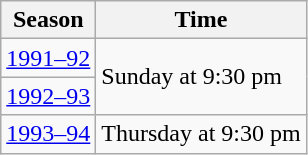<table class="wikitable">
<tr>
<th>Season</th>
<th>Time</th>
</tr>
<tr>
<td><a href='#'>1991–92</a></td>
<td rowspan="2">Sunday at 9:30 pm</td>
</tr>
<tr>
<td><a href='#'>1992–93</a></td>
</tr>
<tr>
<td><a href='#'>1993–94</a></td>
<td>Thursday at 9:30 pm</td>
</tr>
</table>
